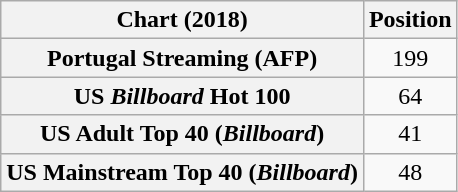<table class="wikitable sortable plainrowheaders" style="text-align:center">
<tr>
<th scope="col">Chart (2018)</th>
<th scope="col">Position</th>
</tr>
<tr>
<th scope="row">Portugal Streaming (AFP)</th>
<td>199</td>
</tr>
<tr>
<th scope="row">US <em>Billboard</em> Hot 100</th>
<td>64</td>
</tr>
<tr>
<th scope="row">US Adult Top 40 (<em>Billboard</em>)</th>
<td>41</td>
</tr>
<tr>
<th scope="row">US Mainstream Top 40 (<em>Billboard</em>)</th>
<td>48</td>
</tr>
</table>
